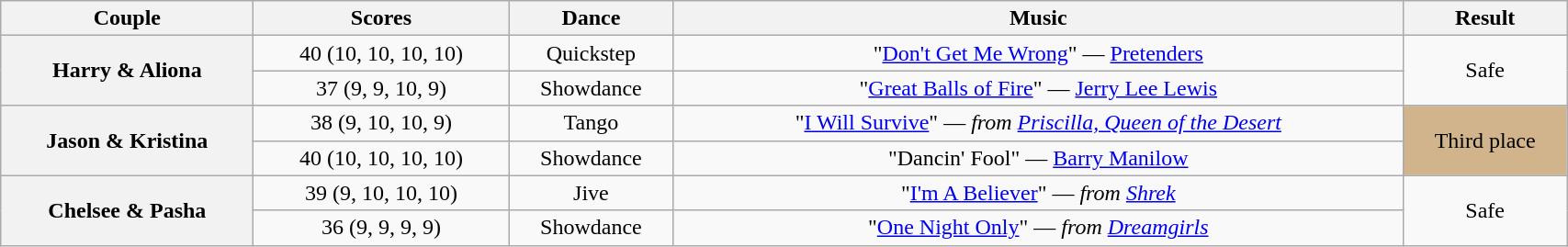<table class="wikitable sortable" style="text-align:center; width:90%">
<tr>
<th scope="col">Couple</th>
<th scope="col">Scores</th>
<th scope="col" class="unsortable">Dance</th>
<th scope="col" class="unsortable">Music</th>
<th scope="col" class="unsortable">Result</th>
</tr>
<tr>
<th scope="row" rowspan="2">Harry & Aliona</th>
<td>40 (10, 10, 10, 10)</td>
<td>Quickstep</td>
<td>"<a href='#'>Don't Get Me Wrong</a>" — <a href='#'>Pretenders</a></td>
<td rowspan="2">Safe</td>
</tr>
<tr>
<td>37 (9, 9, 10, 9)</td>
<td>Showdance</td>
<td>"<a href='#'>Great Balls of Fire</a>" — <a href='#'>Jerry Lee Lewis</a></td>
</tr>
<tr>
<th scope="row" rowspan="2">Jason & Kristina</th>
<td>38 (9, 10, 10, 9)</td>
<td>Tango</td>
<td>"<a href='#'>I Will Survive</a>" — <em>from <a href='#'>Priscilla, Queen of the Desert</a></em></td>
<td rowspan="2" bgcolor="tan">Third place</td>
</tr>
<tr>
<td>40 (10, 10, 10, 10)</td>
<td>Showdance</td>
<td>"Dancin' Fool" — <a href='#'>Barry Manilow</a></td>
</tr>
<tr>
<th scope="row" rowspan="2">Chelsee & Pasha</th>
<td>39 (9, 10, 10, 10)</td>
<td>Jive</td>
<td>"<a href='#'>I'm A Believer</a>" — <em>from <a href='#'>Shrek</a></em></td>
<td rowspan="2">Safe</td>
</tr>
<tr>
<td>36 (9, 9, 9, 9)</td>
<td>Showdance</td>
<td>"<a href='#'>One Night Only</a>" — <em>from <a href='#'>Dreamgirls</a></em></td>
</tr>
</table>
